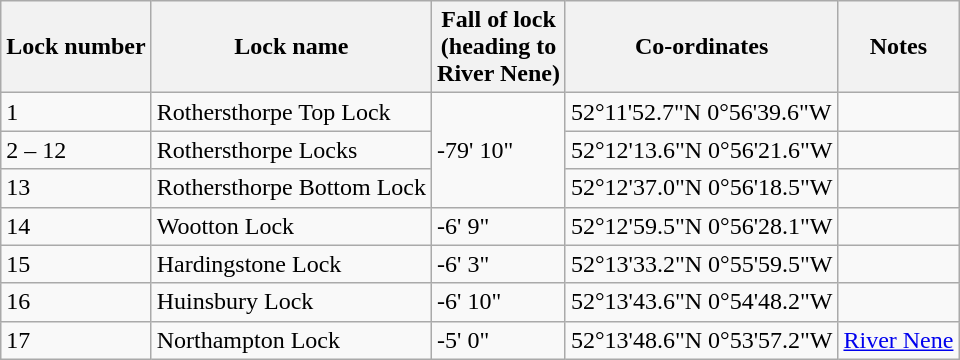<table class="wikitable">
<tr>
<th>Lock number</th>
<th>Lock name</th>
<th>Fall of lock<br>(heading to<br>River Nene)</th>
<th>Co-ordinates</th>
<th>Notes</th>
</tr>
<tr>
<td>1</td>
<td>Rothersthorpe Top Lock</td>
<td rowspan="3">-79' 10"</td>
<td>52°11'52.7"N 0°56'39.6"W</td>
<td></td>
</tr>
<tr>
<td>2 – 12</td>
<td>Rothersthorpe Locks</td>
<td>52°12'13.6"N 0°56'21.6"W</td>
<td></td>
</tr>
<tr>
<td>13</td>
<td>Rothersthorpe Bottom Lock</td>
<td>52°12'37.0"N 0°56'18.5"W</td>
<td></td>
</tr>
<tr>
<td>14</td>
<td>Wootton Lock</td>
<td>-6' 9"</td>
<td>52°12'59.5"N 0°56'28.1"W</td>
<td></td>
</tr>
<tr>
<td>15</td>
<td>Hardingstone Lock</td>
<td>-6' 3"</td>
<td>52°13'33.2"N 0°55'59.5"W</td>
<td></td>
</tr>
<tr>
<td>16</td>
<td>Huinsbury Lock</td>
<td>-6' 10"</td>
<td>52°13'43.6"N 0°54'48.2"W</td>
<td></td>
</tr>
<tr>
<td>17</td>
<td>Northampton Lock</td>
<td>-5' 0"</td>
<td>52°13'48.6"N 0°53'57.2"W</td>
<td><a href='#'>River Nene</a></td>
</tr>
</table>
